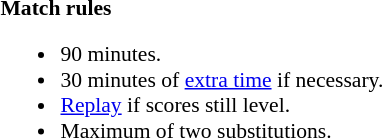<table style="width:100%; font-size:90%;">
<tr>
<td><br><strong>Match rules</strong><ul><li>90 minutes.</li><li>30 minutes of <a href='#'>extra time</a> if necessary.</li><li><a href='#'>Replay</a> if scores still level.</li><li>Maximum of two substitutions.</li></ul></td>
</tr>
</table>
